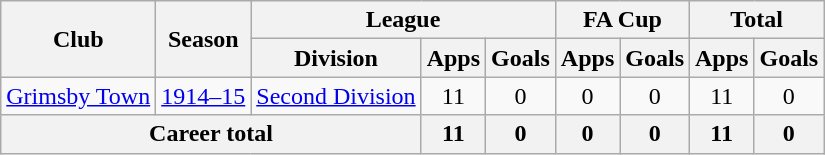<table class="wikitable" style="text-align: center;">
<tr>
<th rowspan="2">Club</th>
<th rowspan="2">Season</th>
<th colspan="3">League</th>
<th colspan="2">FA Cup</th>
<th colspan="2">Total</th>
</tr>
<tr>
<th>Division</th>
<th>Apps</th>
<th>Goals</th>
<th>Apps</th>
<th>Goals</th>
<th>Apps</th>
<th>Goals</th>
</tr>
<tr>
<td><a href='#'>Grimsby Town</a></td>
<td><a href='#'>1914–15</a></td>
<td><a href='#'>Second Division</a></td>
<td>11</td>
<td>0</td>
<td>0</td>
<td>0</td>
<td>11</td>
<td>0</td>
</tr>
<tr>
<th colspan="3">Career total</th>
<th>11</th>
<th>0</th>
<th>0</th>
<th>0</th>
<th>11</th>
<th>0</th>
</tr>
</table>
